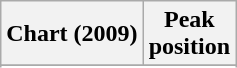<table class="wikitable sortable">
<tr>
<th>Chart (2009)</th>
<th>Peak<br>position</th>
</tr>
<tr>
</tr>
<tr>
</tr>
</table>
